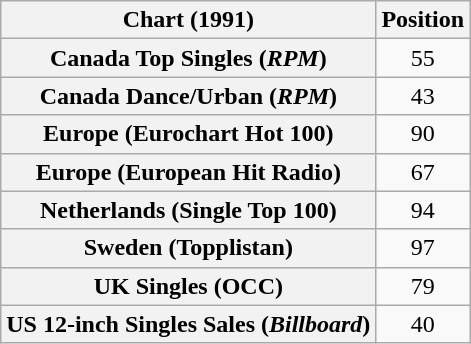<table class="wikitable sortable plainrowheaders" style="text-align:center">
<tr>
<th scope="col">Chart (1991)</th>
<th scope="col">Position</th>
</tr>
<tr>
<th scope="row">Canada Top Singles (<em>RPM</em>)</th>
<td>55</td>
</tr>
<tr>
<th scope="row">Canada Dance/Urban (<em>RPM</em>)</th>
<td>43</td>
</tr>
<tr>
<th scope="row">Europe (Eurochart Hot 100)</th>
<td>90</td>
</tr>
<tr>
<th scope="row">Europe (European Hit Radio)</th>
<td>67</td>
</tr>
<tr>
<th scope="row">Netherlands (Single Top 100)</th>
<td>94</td>
</tr>
<tr>
<th scope="row">Sweden (Topplistan)</th>
<td>97</td>
</tr>
<tr>
<th scope="row">UK Singles (OCC)</th>
<td>79</td>
</tr>
<tr>
<th scope="row">US 12-inch Singles Sales (<em>Billboard</em>)</th>
<td>40</td>
</tr>
</table>
